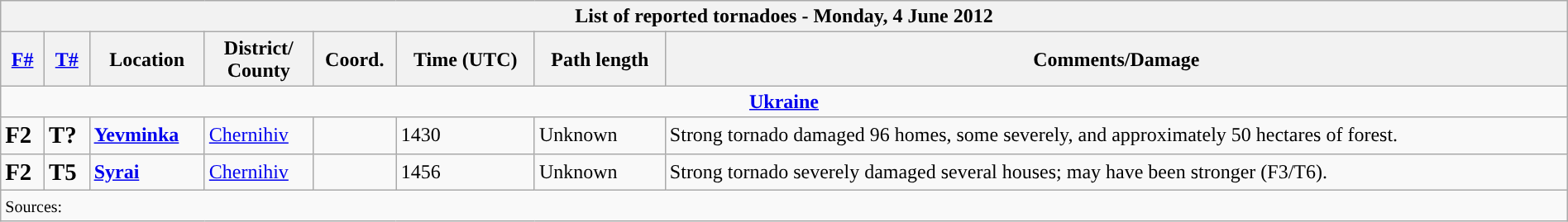<table class="wikitable collapsible" width="100%">
<tr>
<th colspan="8">List of reported tornadoes - Monday, 4 June 2012</th>
</tr>
<tr>
<th><a href='#'>F#</a></th>
<th><a href='#'>T#</a></th>
<th>Location</th>
<th>District/<br>County</th>
<th>Coord.</th>
<th>Time (UTC)</th>
<th>Path length</th>
<th>Comments/Damage</th>
</tr>
<tr>
<td colspan="8" align=center><strong><a href='#'>Ukraine</a></strong></td>
</tr>
<tr>
<td><big><strong>F2</strong></big></td>
<td><big><strong>T?</strong></big></td>
<td><strong><a href='#'>Yevminka</a></strong></td>
<td><a href='#'>Chernihiv</a></td>
<td></td>
<td>1430</td>
<td>Unknown</td>
<td>Strong tornado damaged 96 homes, some severely, and approximately 50 hectares of forest.</td>
</tr>
<tr>
<td><big><strong>F2</strong></big></td>
<td><big><strong>T5</strong></big></td>
<td><strong><a href='#'>Syrai</a></strong></td>
<td><a href='#'>Chernihiv</a></td>
<td></td>
<td>1456</td>
<td>Unknown</td>
<td>Strong tornado severely damaged several houses; may have been stronger (F3/T6).</td>
</tr>
<tr>
<td colspan="8"><small>Sources:  </small></td>
</tr>
</table>
